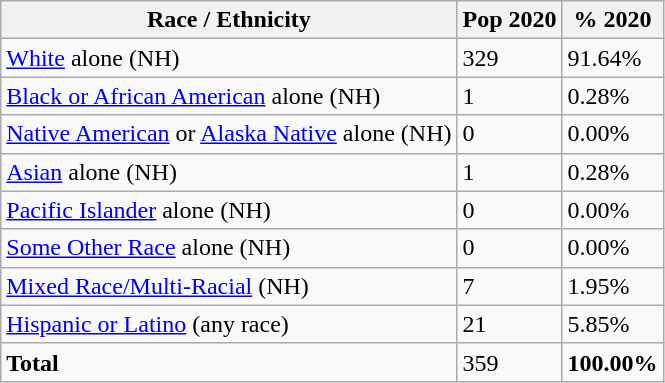<table class="wikitable">
<tr>
<th>Race / Ethnicity</th>
<th>Pop 2020</th>
<th>% 2020</th>
</tr>
<tr>
<td><a href='#'>White</a> alone (NH)</td>
<td>329</td>
<td>91.64%</td>
</tr>
<tr>
<td><a href='#'>Black or African American</a> alone (NH)</td>
<td>1</td>
<td>0.28%</td>
</tr>
<tr>
<td><a href='#'>Native American</a> or <a href='#'>Alaska Native</a> alone (NH)</td>
<td>0</td>
<td>0.00%</td>
</tr>
<tr>
<td><a href='#'>Asian</a> alone (NH)</td>
<td>1</td>
<td>0.28%</td>
</tr>
<tr>
<td><a href='#'>Pacific Islander</a> alone (NH)</td>
<td>0</td>
<td>0.00%</td>
</tr>
<tr>
<td><a href='#'>Some Other Race</a> alone (NH)</td>
<td>0</td>
<td>0.00%</td>
</tr>
<tr>
<td><a href='#'>Mixed Race/Multi-Racial</a> (NH)</td>
<td>7</td>
<td>1.95%</td>
</tr>
<tr>
<td><a href='#'>Hispanic or Latino</a> (any race)</td>
<td>21</td>
<td>5.85%</td>
</tr>
<tr>
<td><strong>Total</strong></td>
<td>359</td>
<td><strong>100.00%</strong></td>
</tr>
</table>
